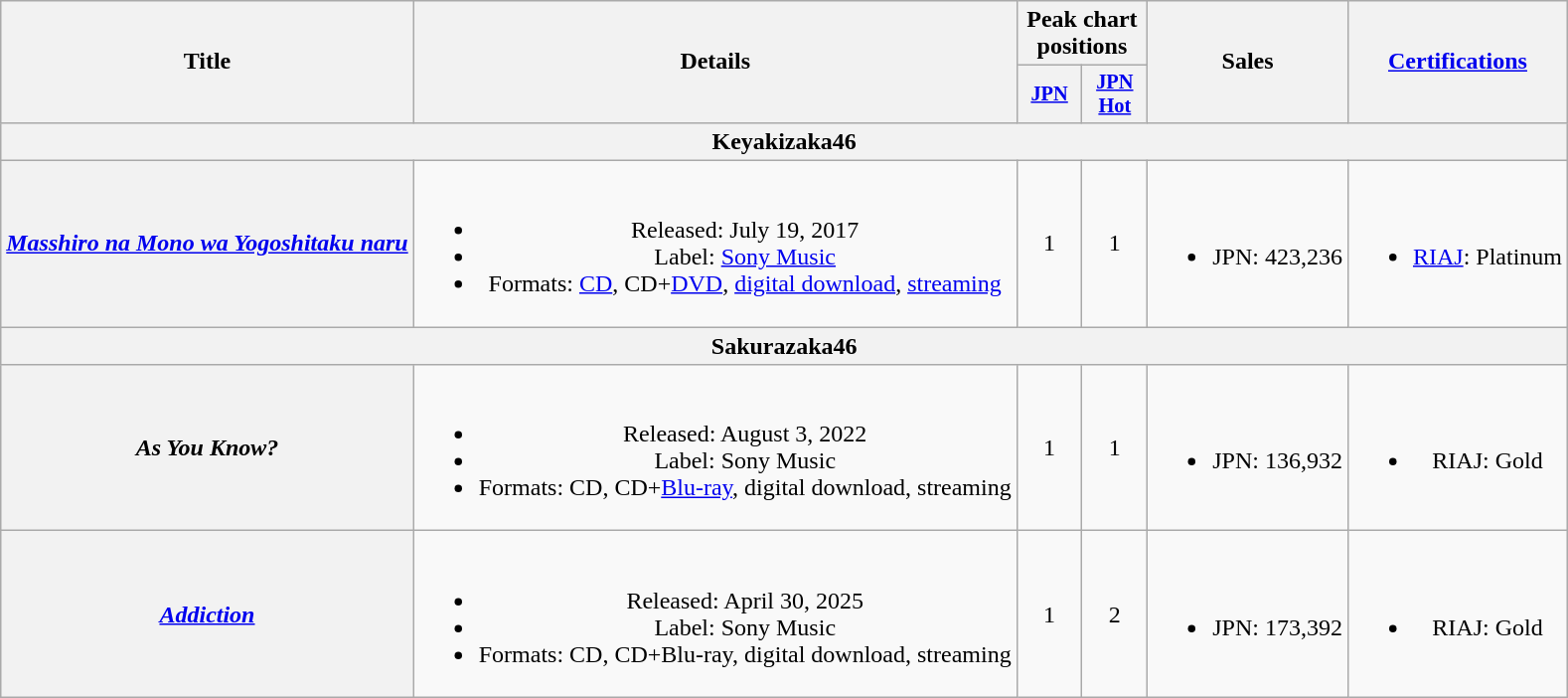<table class="wikitable plainrowheaders" style="text-align:center;">
<tr>
<th scope="col" rowspan="2">Title</th>
<th scope="col" rowspan="2">Details</th>
<th scope="col" colspan="2">Peak chart<br>positions</th>
<th scope="col" rowspan="2">Sales</th>
<th scope="col" rowspan="2"><a href='#'>Certifications</a></th>
</tr>
<tr>
<th style="width:2.75em;font-size:85%;"><a href='#'>JPN</a><br></th>
<th style="width:2.75em;font-size:85%;"><a href='#'>JPN<br>Hot</a><br></th>
</tr>
<tr>
<th colspan="6">Keyakizaka46</th>
</tr>
<tr>
<th scope="row"><em><a href='#'>Masshiro na Mono wa Yogoshitaku naru</a></em></th>
<td><br><ul><li>Released: July 19, 2017</li><li>Label: <a href='#'>Sony Music</a></li><li>Formats: <a href='#'>CD</a>, CD+<a href='#'>DVD</a>, <a href='#'>digital download</a>, <a href='#'>streaming</a></li></ul></td>
<td>1</td>
<td>1</td>
<td><br><ul><li>JPN: 423,236</li></ul></td>
<td><br><ul><li><a href='#'>RIAJ</a>: Platinum </li></ul></td>
</tr>
<tr>
<th colspan="6">Sakurazaka46</th>
</tr>
<tr>
<th scope="row"><em>As You Know?</em></th>
<td><br><ul><li>Released: August 3, 2022</li><li>Label: Sony Music</li><li>Formats: CD, CD+<a href='#'>Blu-ray</a>, digital download, streaming</li></ul></td>
<td>1</td>
<td>1</td>
<td><br><ul><li>JPN: 136,932 </li></ul></td>
<td><br><ul><li>RIAJ: Gold</li></ul></td>
</tr>
<tr>
<th scope="row"><em><a href='#'>Addiction</a></em></th>
<td><br><ul><li>Released: April 30, 2025</li><li>Label: Sony Music</li><li>Formats: CD, CD+Blu-ray, digital download, streaming</li></ul></td>
<td>1</td>
<td>2</td>
<td><br><ul><li>JPN: 173,392</li></ul></td>
<td><br><ul><li>RIAJ: Gold</li></ul></td>
</tr>
</table>
